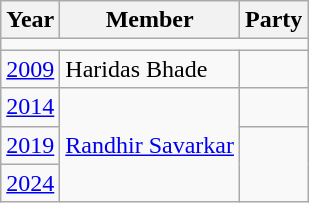<table class = wikitable>
<tr>
<th>Year</th>
<th>Member</th>
<th colspan=2>Party</th>
</tr>
<tr>
<td colspan=4></td>
</tr>
<tr>
<td><a href='#'>2009</a></td>
<td>Haridas Bhade</td>
<td></td>
</tr>
<tr>
<td><a href='#'>2014</a></td>
<td rowspan=3><a href='#'>Randhir Savarkar</a></td>
<td></td>
</tr>
<tr>
<td><a href='#'>2019</a></td>
</tr>
<tr>
<td><a href='#'>2024</a></td>
</tr>
</table>
